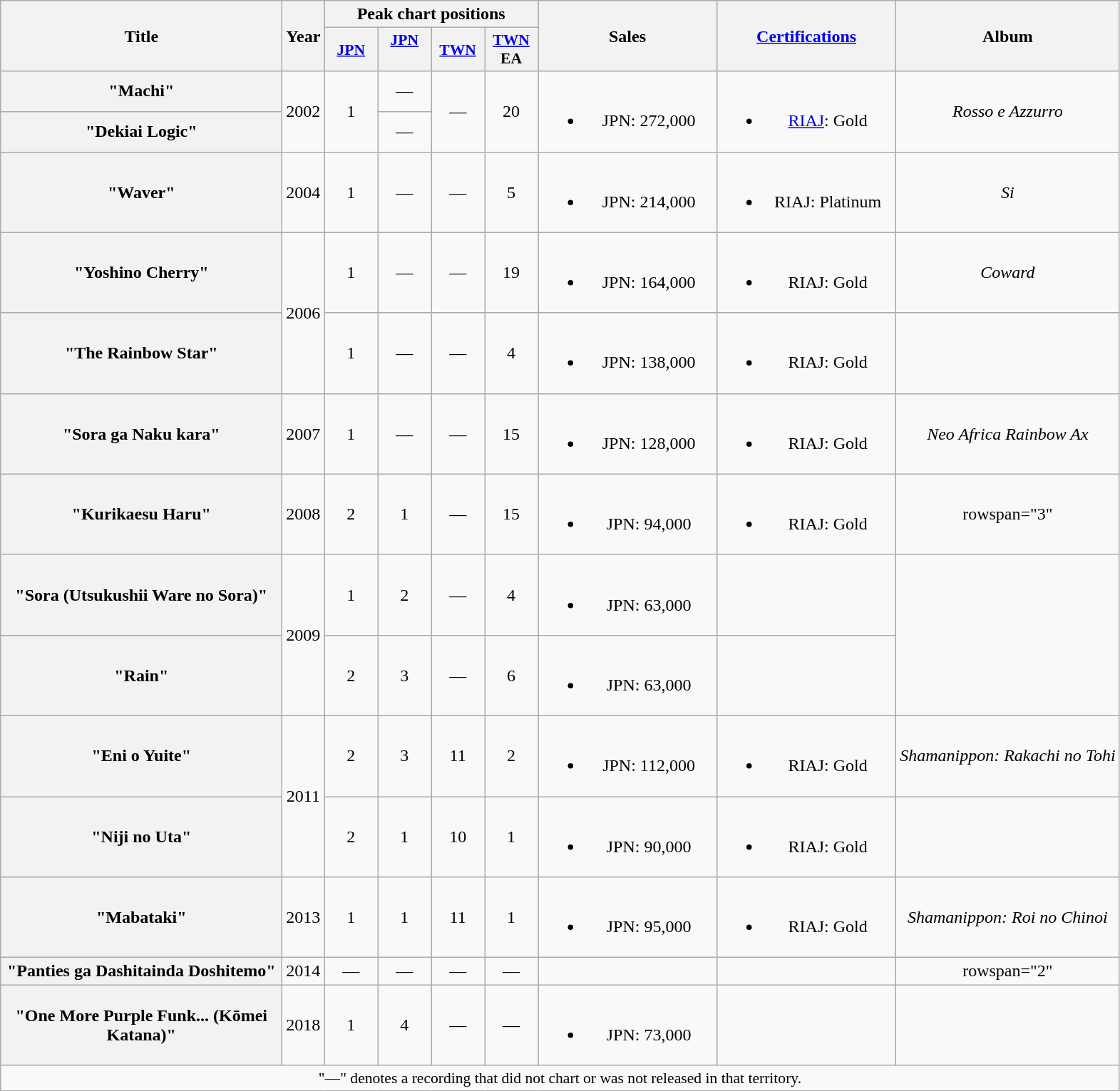<table class="wikitable plainrowheaders" style="text-align:center;" border="1">
<tr>
<th scope="col" rowspan="2" style="width:16em;">Title</th>
<th scope="col" rowspan="2">Year</th>
<th scope="col" colspan="4">Peak chart positions</th>
<th scope="col" rowspan="2" style="width:10em;">Sales</th>
<th scope="col" rowspan="2" style="width:10em;"><a href='#'>Certifications</a></th>
<th scope="col" rowspan="2">Album</th>
</tr>
<tr>
<th scope="col" style="width:3em;font-size:90%;"><a href='#'>JPN</a><br></th>
<th scope="col" style="width:3em;font-size:90%;"><a href='#'>JPN<br></a><br></th>
<th scope="col" style="width:3em;font-size:90%;"><a href='#'>TWN</a><br></th>
<th scope="col" style="width:3em;font-size:90%;"><a href='#'>TWN</a><br>EA<br></th>
</tr>
<tr>
<th scope="row">"Machi"</th>
<td rowspan="2">2002</td>
<td rowspan="2">1</td>
<td>—</td>
<td rowspan="2">—</td>
<td rowspan="2">20</td>
<td rowspan="2"><br><ul><li>JPN: 272,000</li></ul></td>
<td rowspan="2"><br><ul><li><a href='#'>RIAJ</a>: Gold</li></ul></td>
<td rowspan="2"><em>Rosso e Azzurro</em></td>
</tr>
<tr>
<th scope="row">"Dekiai Logic"</th>
<td>—</td>
</tr>
<tr>
<th scope="row">"Waver"</th>
<td>2004</td>
<td>1</td>
<td>—</td>
<td>—</td>
<td>5</td>
<td><br><ul><li>JPN: 214,000</li></ul></td>
<td><br><ul><li>RIAJ: Platinum</li></ul></td>
<td><em>Si</em></td>
</tr>
<tr>
<th scope="row">"Yoshino Cherry"</th>
<td rowspan="2">2006</td>
<td>1</td>
<td>—</td>
<td>—</td>
<td>19</td>
<td><br><ul><li>JPN: 164,000</li></ul></td>
<td><br><ul><li>RIAJ: Gold</li></ul></td>
<td><em>Coward</em></td>
</tr>
<tr>
<th scope="row">"The Rainbow Star"</th>
<td>1</td>
<td>—</td>
<td>—</td>
<td>4</td>
<td><br><ul><li>JPN: 138,000</li></ul></td>
<td><br><ul><li>RIAJ: Gold</li></ul></td>
<td></td>
</tr>
<tr>
<th scope="row">"Sora ga Naku kara"</th>
<td>2007</td>
<td>1</td>
<td>—</td>
<td>—</td>
<td>15</td>
<td><br><ul><li>JPN: 128,000</li></ul></td>
<td><br><ul><li>RIAJ: Gold</li></ul></td>
<td><em>Neo Africa Rainbow Ax</em></td>
</tr>
<tr>
<th scope="row">"Kurikaesu Haru"</th>
<td>2008</td>
<td>2</td>
<td>1</td>
<td>—</td>
<td>15</td>
<td><br><ul><li>JPN: 94,000</li></ul></td>
<td><br><ul><li>RIAJ: Gold</li></ul></td>
<td>rowspan="3" </td>
</tr>
<tr>
<th scope="row">"Sora (Utsukushii Ware no Sora)"</th>
<td rowspan="2">2009</td>
<td>1</td>
<td>2</td>
<td>—</td>
<td>4</td>
<td><br><ul><li>JPN: 63,000</li></ul></td>
<td></td>
</tr>
<tr>
<th scope="row">"Rain"</th>
<td>2</td>
<td>3</td>
<td>—</td>
<td>6</td>
<td><br><ul><li>JPN: 63,000</li></ul></td>
<td></td>
</tr>
<tr>
<th scope="row">"Eni o Yuite"</th>
<td rowspan="2">2011</td>
<td>2</td>
<td>3</td>
<td>11</td>
<td>2</td>
<td><br><ul><li>JPN: 112,000</li></ul></td>
<td><br><ul><li>RIAJ: Gold</li></ul></td>
<td><em>Shamanippon: Rakachi no Tohi</em></td>
</tr>
<tr>
<th scope="row">"Niji no Uta"</th>
<td>2</td>
<td>1</td>
<td>10</td>
<td>1</td>
<td><br><ul><li>JPN: 90,000</li></ul></td>
<td><br><ul><li>RIAJ: Gold</li></ul></td>
<td></td>
</tr>
<tr>
<th scope="row">"Mabataki"</th>
<td>2013</td>
<td>1</td>
<td>1</td>
<td>11</td>
<td>1</td>
<td><br><ul><li>JPN: 95,000</li></ul></td>
<td><br><ul><li>RIAJ: Gold</li></ul></td>
<td><em>Shamanippon: Roi no Chinoi</em></td>
</tr>
<tr>
<th scope="row">"Panties ga Dashitainda Doshitemo"</th>
<td>2014</td>
<td>—</td>
<td>—</td>
<td>—</td>
<td>—</td>
<td></td>
<td></td>
<td>rowspan="2" </td>
</tr>
<tr>
<th scope="row">"One More Purple Funk... (Kōmei Katana)"</th>
<td>2018</td>
<td>1</td>
<td>4</td>
<td>—</td>
<td>—</td>
<td><br><ul><li>JPN: 73,000</li></ul></td>
<td></td>
</tr>
<tr>
<td colspan="9" style="font-size:90%">"—" denotes a recording that did not chart or was not released in that territory.</td>
</tr>
</table>
